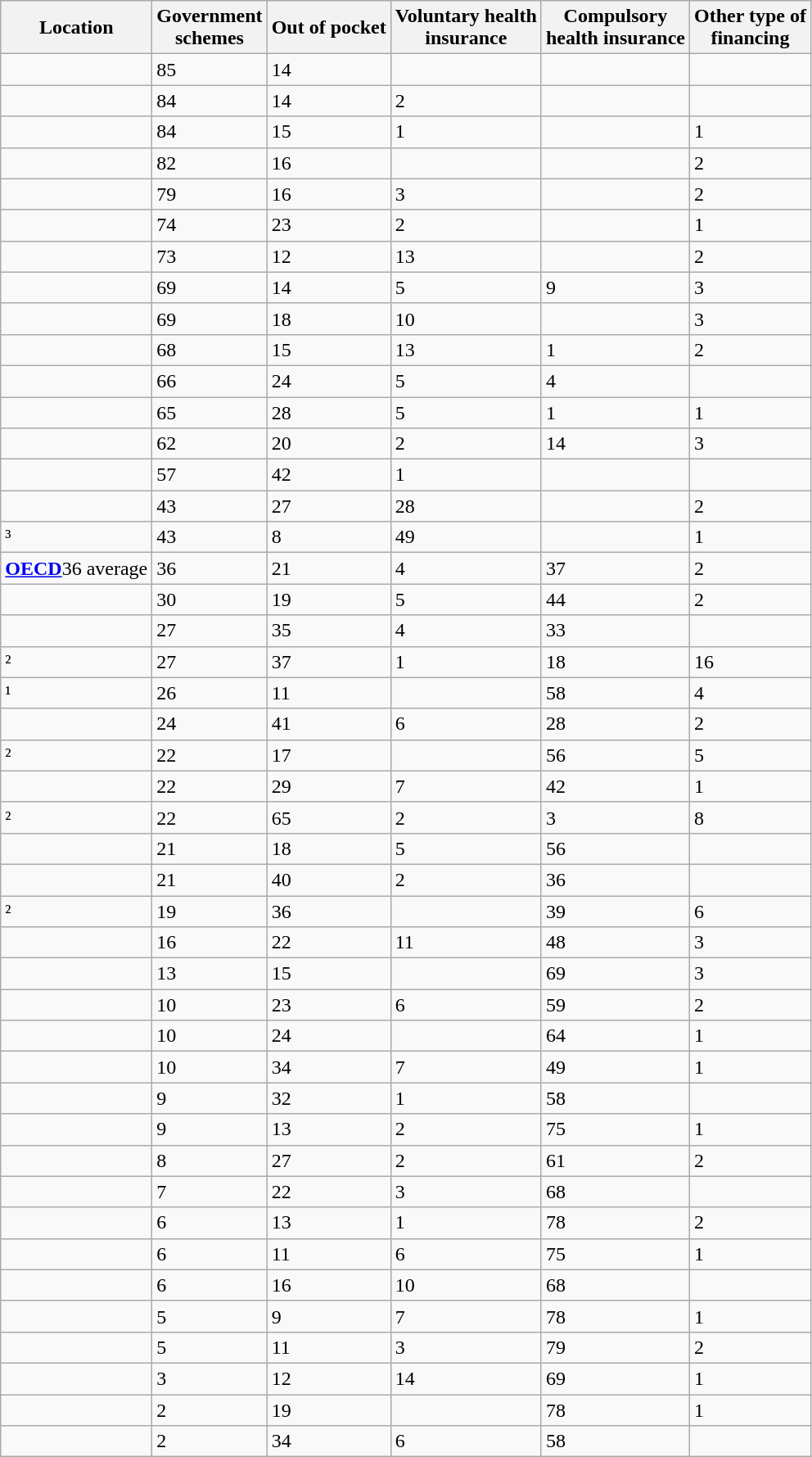<table class="wikitable mw-datatable sortable sticky-header-multi sort-under static-row-numbers col1left defaultright">
<tr>
<th>Location</th>
<th>Government <br> schemes</th>
<th>Out of pocket</th>
<th>Voluntary health <br> insurance</th>
<th>Compulsory <br> health insurance</th>
<th>Other type of <br> financing</th>
</tr>
<tr>
<td></td>
<td>85</td>
<td>14</td>
<td></td>
<td></td>
<td></td>
</tr>
<tr>
<td></td>
<td>84</td>
<td>14</td>
<td>2</td>
<td></td>
<td></td>
</tr>
<tr>
<td></td>
<td>84</td>
<td>15</td>
<td>1</td>
<td></td>
<td>1</td>
</tr>
<tr>
<td></td>
<td>82</td>
<td>16</td>
<td></td>
<td></td>
<td>2</td>
</tr>
<tr>
<td></td>
<td>79</td>
<td>16</td>
<td>3</td>
<td></td>
<td>2</td>
</tr>
<tr>
<td></td>
<td>74</td>
<td>23</td>
<td>2</td>
<td></td>
<td>1</td>
</tr>
<tr>
<td></td>
<td>73</td>
<td>12</td>
<td>13</td>
<td></td>
<td>2</td>
</tr>
<tr>
<td></td>
<td>69</td>
<td>14</td>
<td>5</td>
<td>9</td>
<td>3</td>
</tr>
<tr>
<td></td>
<td>69</td>
<td>18</td>
<td>10</td>
<td></td>
<td>3</td>
</tr>
<tr>
<td></td>
<td>68</td>
<td>15</td>
<td>13</td>
<td>1</td>
<td>2</td>
</tr>
<tr>
<td></td>
<td>66</td>
<td>24</td>
<td>5</td>
<td>4</td>
<td></td>
</tr>
<tr>
<td></td>
<td>65</td>
<td>28</td>
<td>5</td>
<td>1</td>
<td>1</td>
</tr>
<tr>
<td></td>
<td>62</td>
<td>20</td>
<td>2</td>
<td>14</td>
<td>3</td>
</tr>
<tr>
<td></td>
<td>57</td>
<td>42</td>
<td>1</td>
<td></td>
<td></td>
</tr>
<tr>
<td></td>
<td>43</td>
<td>27</td>
<td>28</td>
<td></td>
<td>2</td>
</tr>
<tr>
<td>³</td>
<td>43</td>
<td>8</td>
<td>49</td>
<td></td>
<td>1</td>
</tr>
<tr>
<td><strong><a href='#'>OECD</a></strong>36 average</td>
<td>36</td>
<td>21</td>
<td>4</td>
<td>37</td>
<td>2</td>
</tr>
<tr>
<td></td>
<td>30</td>
<td>19</td>
<td>5</td>
<td>44</td>
<td>2</td>
</tr>
<tr>
<td></td>
<td>27</td>
<td>35</td>
<td>4</td>
<td>33</td>
<td></td>
</tr>
<tr>
<td>²</td>
<td>27</td>
<td>37</td>
<td>1</td>
<td>18</td>
<td>16</td>
</tr>
<tr>
<td>¹</td>
<td>26</td>
<td>11</td>
<td></td>
<td>58</td>
<td>4</td>
</tr>
<tr>
<td></td>
<td>24</td>
<td>41</td>
<td>6</td>
<td>28</td>
<td>2</td>
</tr>
<tr>
<td>²</td>
<td>22</td>
<td>17</td>
<td></td>
<td>56</td>
<td>5</td>
</tr>
<tr>
<td></td>
<td>22</td>
<td>29</td>
<td>7</td>
<td>42</td>
<td>1</td>
</tr>
<tr>
<td>²</td>
<td>22</td>
<td>65</td>
<td>2</td>
<td>3</td>
<td>8</td>
</tr>
<tr>
<td></td>
<td>21</td>
<td>18</td>
<td>5</td>
<td>56</td>
<td></td>
</tr>
<tr>
<td></td>
<td>21</td>
<td>40</td>
<td>2</td>
<td>36</td>
<td></td>
</tr>
<tr>
<td>²</td>
<td>19</td>
<td>36</td>
<td></td>
<td>39</td>
<td>6</td>
</tr>
<tr>
<td></td>
<td>16</td>
<td>22</td>
<td>11</td>
<td>48</td>
<td>3</td>
</tr>
<tr>
<td></td>
<td>13</td>
<td>15</td>
<td></td>
<td>69</td>
<td>3</td>
</tr>
<tr>
<td></td>
<td>10</td>
<td>23</td>
<td>6</td>
<td>59</td>
<td>2</td>
</tr>
<tr>
<td></td>
<td>10</td>
<td>24</td>
<td></td>
<td>64</td>
<td>1</td>
</tr>
<tr>
<td></td>
<td>10</td>
<td>34</td>
<td>7</td>
<td>49</td>
<td>1</td>
</tr>
<tr>
<td></td>
<td>9</td>
<td>32</td>
<td>1</td>
<td>58</td>
<td></td>
</tr>
<tr>
<td></td>
<td>9</td>
<td>13</td>
<td>2</td>
<td>75</td>
<td>1</td>
</tr>
<tr>
<td></td>
<td>8</td>
<td>27</td>
<td>2</td>
<td>61</td>
<td>2</td>
</tr>
<tr>
<td></td>
<td>7</td>
<td>22</td>
<td>3</td>
<td>68</td>
<td></td>
</tr>
<tr>
<td></td>
<td>6</td>
<td>13</td>
<td>1</td>
<td>78</td>
<td>2</td>
</tr>
<tr>
<td></td>
<td>6</td>
<td>11</td>
<td>6</td>
<td>75</td>
<td>1</td>
</tr>
<tr>
<td></td>
<td>6</td>
<td>16</td>
<td>10</td>
<td>68</td>
<td></td>
</tr>
<tr>
<td></td>
<td>5</td>
<td>9</td>
<td>7</td>
<td>78</td>
<td>1</td>
</tr>
<tr>
<td></td>
<td>5</td>
<td>11</td>
<td>3</td>
<td>79</td>
<td>2</td>
</tr>
<tr>
<td></td>
<td>3</td>
<td>12</td>
<td>14</td>
<td>69</td>
<td>1</td>
</tr>
<tr>
<td></td>
<td>2</td>
<td>19</td>
<td></td>
<td>78</td>
<td>1</td>
</tr>
<tr>
<td></td>
<td>2</td>
<td>34</td>
<td>6</td>
<td>58</td>
<td></td>
</tr>
</table>
